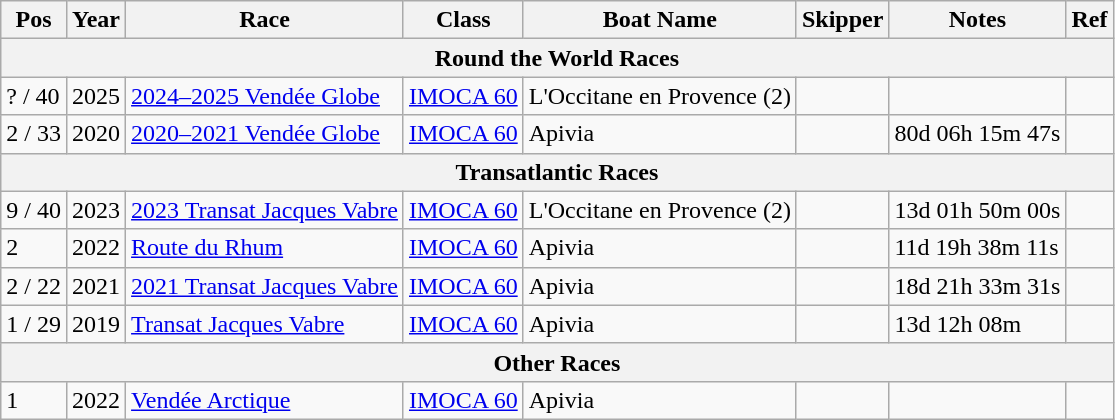<table class="wikitable sortable">
<tr>
<th>Pos</th>
<th>Year</th>
<th>Race</th>
<th>Class</th>
<th>Boat Name</th>
<th>Skipper</th>
<th>Notes</th>
<th>Ref</th>
</tr>
<tr>
<th colspan = 8><strong>Round the World Races</strong></th>
</tr>
<tr>
<td>? / 40</td>
<td>2025</td>
<td><a href='#'>2024–2025 Vendée Globe</a></td>
<td><a href='#'>IMOCA 60</a></td>
<td>L'Occitane en Provence (2)</td>
<td></td>
<td></td>
<td></td>
</tr>
<tr>
<td>2 / 33</td>
<td>2020</td>
<td><a href='#'>2020–2021 Vendée Globe</a></td>
<td><a href='#'>IMOCA 60</a></td>
<td>Apivia</td>
<td></td>
<td>80d 06h 15m 47s</td>
<td></td>
</tr>
<tr>
<th colspan = 8><strong>Transatlantic Races</strong></th>
</tr>
<tr>
<td>9 / 40</td>
<td>2023</td>
<td><a href='#'>2023 Transat Jacques Vabre</a></td>
<td><a href='#'>IMOCA 60</a></td>
<td>L'Occitane en Provence (2)</td>
<td><br></td>
<td>13d 01h 50m 00s</td>
<td></td>
</tr>
<tr>
<td>2</td>
<td>2022</td>
<td><a href='#'>Route du Rhum</a></td>
<td><a href='#'>IMOCA 60</a></td>
<td>Apivia</td>
<td></td>
<td>11d 19h 38m 11s</td>
<td></td>
</tr>
<tr>
<td>2 / 22</td>
<td>2021</td>
<td><a href='#'>2021 Transat Jacques Vabre</a></td>
<td><a href='#'>IMOCA 60</a></td>
<td>Apivia</td>
<td> <br> </td>
<td>18d 21h 33m 31s</td>
<td></td>
</tr>
<tr>
<td>1 / 29</td>
<td>2019</td>
<td><a href='#'>Transat Jacques Vabre</a></td>
<td><a href='#'>IMOCA 60</a></td>
<td>Apivia</td>
<td> <br> </td>
<td>13d 12h 08m</td>
<td></td>
</tr>
<tr>
<th colspan = 8><strong>Other Races</strong></th>
</tr>
<tr>
<td>1</td>
<td>2022</td>
<td><a href='#'>Vendée Arctique</a></td>
<td><a href='#'>IMOCA 60</a></td>
<td>Apivia</td>
<td></td>
<td></td>
<td></td>
</tr>
</table>
